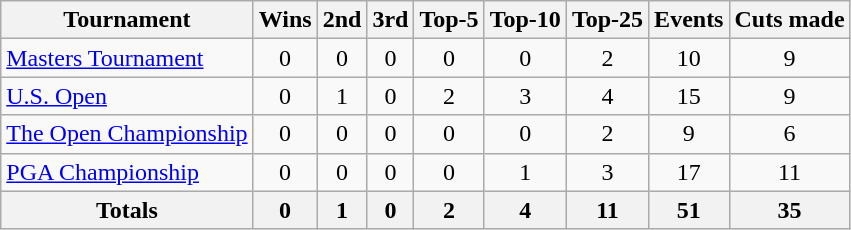<table class=wikitable style=text-align:center>
<tr>
<th>Tournament</th>
<th>Wins</th>
<th>2nd</th>
<th>3rd</th>
<th>Top-5</th>
<th>Top-10</th>
<th>Top-25</th>
<th>Events</th>
<th>Cuts made</th>
</tr>
<tr>
<td align=left><a href='#'>Masters Tournament</a></td>
<td>0</td>
<td>0</td>
<td>0</td>
<td>0</td>
<td>0</td>
<td>2</td>
<td>10</td>
<td>9</td>
</tr>
<tr>
<td align=left><a href='#'>U.S. Open</a></td>
<td>0</td>
<td>1</td>
<td>0</td>
<td>2</td>
<td>3</td>
<td>4</td>
<td>15</td>
<td>9</td>
</tr>
<tr>
<td align=left><a href='#'>The Open Championship</a></td>
<td>0</td>
<td>0</td>
<td>0</td>
<td>0</td>
<td>0</td>
<td>2</td>
<td>9</td>
<td>6</td>
</tr>
<tr>
<td align=left><a href='#'>PGA Championship</a></td>
<td>0</td>
<td>0</td>
<td>0</td>
<td>0</td>
<td>1</td>
<td>3</td>
<td>17</td>
<td>11</td>
</tr>
<tr>
<th>Totals</th>
<th>0</th>
<th>1</th>
<th>0</th>
<th>2</th>
<th>4</th>
<th>11</th>
<th>51</th>
<th>35</th>
</tr>
</table>
